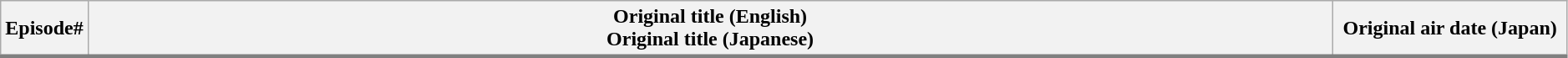<table class = "wikitable" width = "99%; margin:auto; background:#979797;">
<tr style = "border-bottom:3px solid gray">
<th style="width:1%;">Episode#</th>
<th>Original title (English)<br>Original title (Japanese)</th>
<th width="15%">Original air date (Japan)<br>

























</th>
</tr>
</table>
